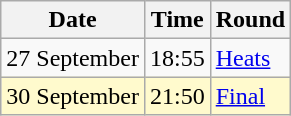<table class="wikitable">
<tr>
<th>Date</th>
<th>Time</th>
<th>Round</th>
</tr>
<tr>
<td>27 September</td>
<td>18:55</td>
<td><a href='#'>Heats</a></td>
</tr>
<tr style=background:lemonchiffon>
<td>30 September</td>
<td>21:50</td>
<td><a href='#'>Final</a></td>
</tr>
</table>
